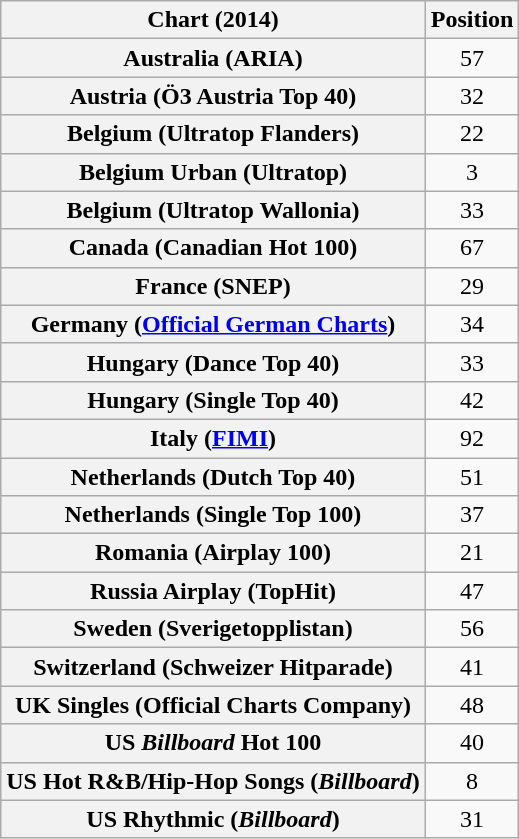<table class="wikitable plainrowheaders sortable" style="text-align:center;">
<tr>
<th>Chart (2014)</th>
<th>Position</th>
</tr>
<tr>
<th scope="row">Australia (ARIA)</th>
<td>57</td>
</tr>
<tr>
<th scope="row">Austria (Ö3 Austria Top 40)</th>
<td>32</td>
</tr>
<tr>
<th scope="row">Belgium (Ultratop Flanders)</th>
<td>22</td>
</tr>
<tr>
<th scope="row">Belgium Urban (Ultratop)</th>
<td>3</td>
</tr>
<tr>
<th scope="row">Belgium (Ultratop Wallonia)</th>
<td>33</td>
</tr>
<tr>
<th scope="row">Canada (Canadian Hot 100)</th>
<td>67</td>
</tr>
<tr>
<th scope="row">France (SNEP)</th>
<td>29</td>
</tr>
<tr>
<th scope="row">Germany (<a href='#'>Official German Charts</a>)</th>
<td>34</td>
</tr>
<tr>
<th scope="row">Hungary (Dance Top 40)</th>
<td>33</td>
</tr>
<tr>
<th scope="row">Hungary (Single Top 40)</th>
<td>42</td>
</tr>
<tr>
<th scope="row">Italy (<a href='#'>FIMI</a>)</th>
<td>92</td>
</tr>
<tr>
<th scope="row">Netherlands (Dutch Top 40)</th>
<td>51</td>
</tr>
<tr>
<th scope="row">Netherlands (Single Top 100)</th>
<td>37</td>
</tr>
<tr>
<th scope="row">Romania (Airplay 100)</th>
<td align="center">21</td>
</tr>
<tr>
<th scope="row">Russia Airplay (TopHit)</th>
<td style="text-align:center;">47</td>
</tr>
<tr>
<th scope="row">Sweden (Sverigetopplistan)</th>
<td>56</td>
</tr>
<tr>
<th scope="row">Switzerland (Schweizer Hitparade)</th>
<td>41</td>
</tr>
<tr>
<th scope="row">UK Singles (Official Charts Company)</th>
<td>48</td>
</tr>
<tr>
<th scope="row">US <em>Billboard</em> Hot 100</th>
<td>40</td>
</tr>
<tr>
<th scope="row">US Hot R&B/Hip-Hop Songs (<em>Billboard</em>)</th>
<td>8</td>
</tr>
<tr>
<th scope="row">US Rhythmic (<em>Billboard</em>)</th>
<td>31</td>
</tr>
</table>
